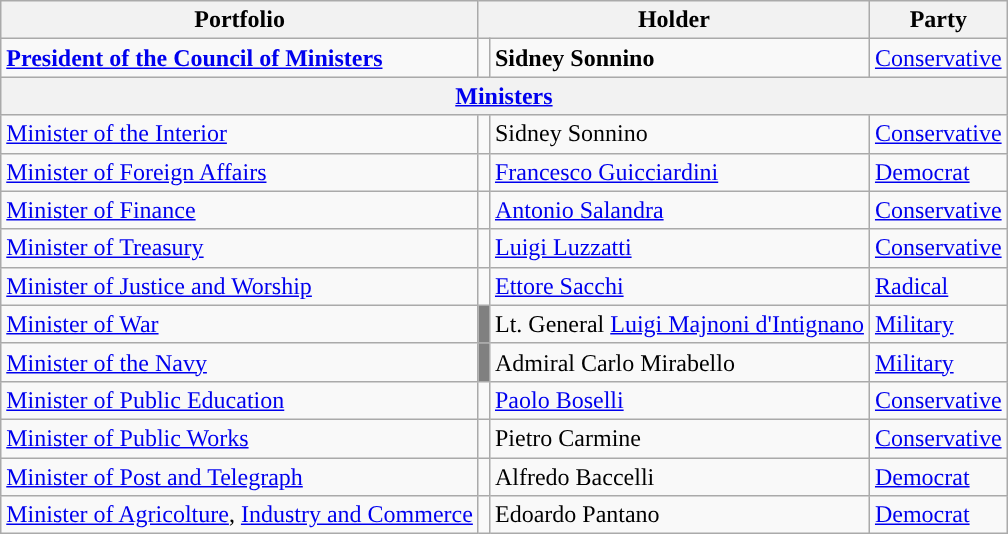<table class="wikitable">
<tr>
<th>Portfolio</th>
<th colspan=2>Holder</th>
<th>Party</th>
</tr>
<tr>
<td><strong><a href='#'>President of the Council of Ministers</a></strong></td>
<td style="background:"></td>
<td><strong>Sidney Sonnino</strong></td>
<td><a href='#'>Conservative</a></td>
</tr>
<tr>
<th colspan=4 align=center><a href='#'>Ministers</a></th>
</tr>
<tr>
<td><a href='#'>Minister of the Interior</a></td>
<td style="background:"></td>
<td>Sidney Sonnino</td>
<td><a href='#'>Conservative</a></td>
</tr>
<tr>
<td><a href='#'>Minister of Foreign Affairs</a></td>
<td style="background:"></td>
<td><a href='#'>Francesco Guicciardini</a></td>
<td><a href='#'>Democrat</a></td>
</tr>
<tr>
<td><a href='#'>Minister of Finance</a></td>
<td style="background:"></td>
<td><a href='#'>Antonio Salandra</a></td>
<td><a href='#'>Conservative</a></td>
</tr>
<tr>
<td><a href='#'>Minister of Treasury</a></td>
<td style="background:"></td>
<td><a href='#'>Luigi Luzzatti</a></td>
<td><a href='#'>Conservative</a></td>
</tr>
<tr>
<td><a href='#'>Minister of Justice and Worship</a></td>
<td style="background:"></td>
<td><a href='#'>Ettore Sacchi</a></td>
<td><a href='#'>Radical</a></td>
</tr>
<tr>
<td><a href='#'>Minister of War</a></td>
<td style="background:#808080;"></td>
<td>Lt. General <a href='#'>Luigi Majnoni d'Intignano</a></td>
<td><a href='#'>Military</a></td>
</tr>
<tr>
<td><a href='#'>Minister of the Navy</a></td>
<td style="background:#808080;"></td>
<td>Admiral Carlo Mirabello</td>
<td><a href='#'>Military</a></td>
</tr>
<tr>
<td><a href='#'>Minister of Public Education</a></td>
<td style="background:"></td>
<td><a href='#'>Paolo Boselli</a></td>
<td><a href='#'>Conservative</a></td>
</tr>
<tr>
<td><a href='#'>Minister of Public Works</a></td>
<td style="background:"></td>
<td>Pietro Carmine</td>
<td><a href='#'>Conservative</a></td>
</tr>
<tr>
<td><a href='#'>Minister of Post and Telegraph</a></td>
<td style="background:"></td>
<td>Alfredo Baccelli</td>
<td><a href='#'>Democrat</a></td>
</tr>
<tr>
<td><a href='#'>Minister of Agricolture</a>, <a href='#'>Industry and Commerce</a></td>
<td style="background:"></td>
<td>Edoardo Pantano</td>
<td><a href='#'>Democrat</a></td>
</tr>
</table>
